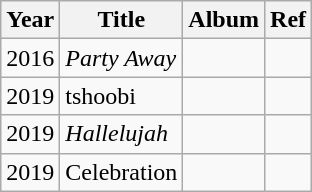<table class="wikitable sortable mw-collapsible mw-collapsed">
<tr>
<th>Year</th>
<th>Title</th>
<th>Album</th>
<th>Ref</th>
</tr>
<tr>
<td>2016</td>
<td><em>Party Away</em></td>
<td></td>
<td></td>
</tr>
<tr>
<td>2019</td>
<td>tshoobi</td>
<td></td>
<td></td>
</tr>
<tr>
<td>2019</td>
<td><em>Hallelujah</em></td>
<td></td>
<td></td>
</tr>
<tr>
<td>2019</td>
<td>Celebration</td>
<td></td>
<td></td>
</tr>
</table>
